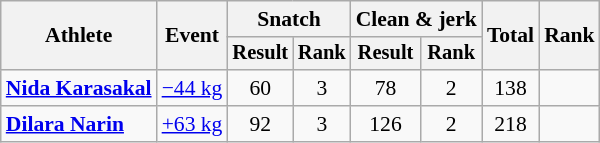<table class="wikitable" style="font-size:90%">
<tr>
<th rowspan="2">Athlete</th>
<th rowspan="2">Event</th>
<th colspan="2">Snatch</th>
<th colspan="2">Clean & jerk</th>
<th rowspan="2">Total</th>
<th rowspan="2">Rank</th>
</tr>
<tr style="font-size:95%">
<th>Result</th>
<th>Rank</th>
<th>Result</th>
<th>Rank</th>
</tr>
<tr align=center>
<td align=left><strong><a href='#'>Nida Karasakal</a></strong></td>
<td align=left><a href='#'>−44 kg</a></td>
<td>60</td>
<td>3</td>
<td>78</td>
<td>2</td>
<td>138</td>
<td></td>
</tr>
<tr align=center>
<td align=left><strong><a href='#'>Dilara Narin</a></strong></td>
<td align=left><a href='#'>+63 kg</a></td>
<td>92</td>
<td>3</td>
<td>126</td>
<td>2</td>
<td>218</td>
<td></td>
</tr>
</table>
